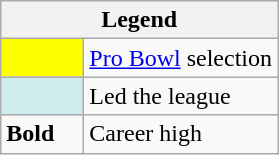<table class="wikitable">
<tr>
<th colspan="2">Legend</th>
</tr>
<tr>
<td style="background:#ff0; width:3em;"></td>
<td><a href='#'>Pro Bowl</a> selection</td>
</tr>
<tr>
<td style="background:#cfecec; width:3em;"></td>
<td>Led the league</td>
</tr>
<tr>
<td><strong>Bold</strong></td>
<td>Career high</td>
</tr>
</table>
